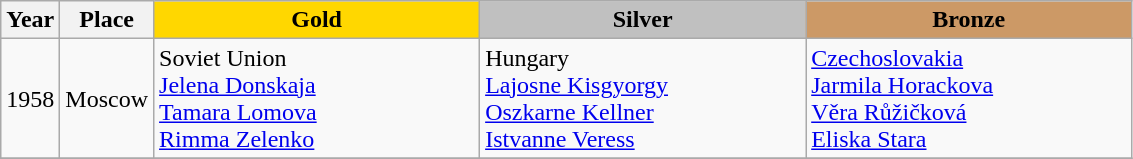<table class="wikitable">
<tr>
<th>Year</th>
<th>Place</th>
<th style="background:gold"    width="210">Gold</th>
<th style="background:silver"  width="210">Silver</th>
<th style="background:#cc9966" width="210">Bronze</th>
</tr>
<tr>
<td>1958</td>
<td> Moscow</td>
<td> Soviet Union<br><a href='#'>Jelena Donskaja</a><br><a href='#'>Tamara Lomova</a><br><a href='#'>Rimma Zelenko</a></td>
<td> Hungary<br><a href='#'>Lajosne Kisgyorgy</a><br><a href='#'>Oszkarne Kellner</a><br><a href='#'>Istvanne Veress</a></td>
<td> <a href='#'>Czechoslovakia</a><br><a href='#'>Jarmila Horackova</a><br><a href='#'>Věra Růžičková</a><br><a href='#'>Eliska Stara</a></td>
</tr>
<tr>
</tr>
</table>
